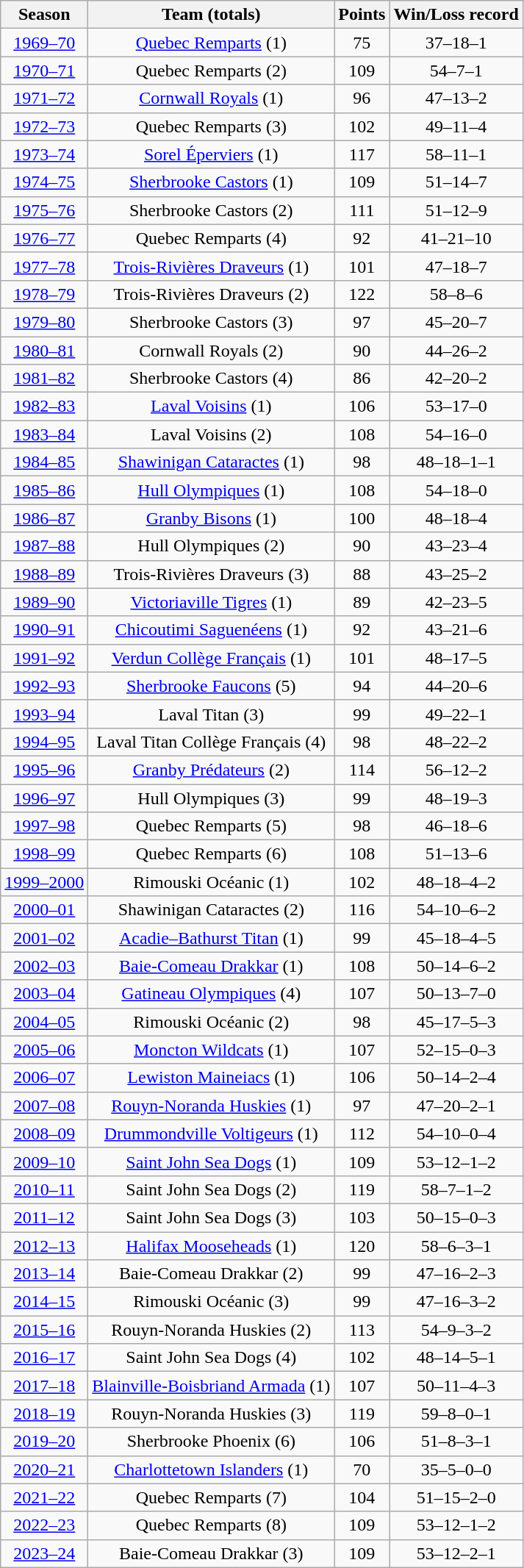<table class="wikitable sortable" style="text-align:center">
<tr>
<th>Season</th>
<th>Team (totals)</th>
<th>Points</th>
<th>Win/Loss record</th>
</tr>
<tr>
<td><a href='#'>1969–70</a></td>
<td><a href='#'>Quebec Remparts</a> (1)</td>
<td>75</td>
<td>37–18–1</td>
</tr>
<tr>
<td><a href='#'>1970–71</a></td>
<td>Quebec Remparts (2)</td>
<td>109</td>
<td>54–7–1</td>
</tr>
<tr>
<td><a href='#'>1971–72</a></td>
<td><a href='#'>Cornwall Royals</a> (1)</td>
<td>96</td>
<td>47–13–2</td>
</tr>
<tr>
<td><a href='#'>1972–73</a></td>
<td>Quebec Remparts (3)</td>
<td>102</td>
<td>49–11–4</td>
</tr>
<tr>
<td><a href='#'>1973–74</a></td>
<td><a href='#'>Sorel Éperviers</a> (1)</td>
<td>117</td>
<td>58–11–1</td>
</tr>
<tr>
<td><a href='#'>1974–75</a></td>
<td><a href='#'>Sherbrooke Castors</a> (1)</td>
<td>109</td>
<td>51–14–7</td>
</tr>
<tr>
<td><a href='#'>1975–76</a></td>
<td>Sherbrooke Castors (2)</td>
<td>111</td>
<td>51–12–9</td>
</tr>
<tr>
<td><a href='#'>1976–77</a></td>
<td>Quebec Remparts (4)</td>
<td>92</td>
<td>41–21–10</td>
</tr>
<tr>
<td><a href='#'>1977–78</a></td>
<td><a href='#'>Trois-Rivières Draveurs</a> (1)</td>
<td>101</td>
<td>47–18–7</td>
</tr>
<tr>
<td><a href='#'>1978–79</a></td>
<td>Trois-Rivières Draveurs (2)</td>
<td>122</td>
<td>58–8–6</td>
</tr>
<tr>
<td><a href='#'>1979–80</a></td>
<td>Sherbrooke Castors (3)</td>
<td>97</td>
<td>45–20–7</td>
</tr>
<tr>
<td><a href='#'>1980–81</a></td>
<td>Cornwall Royals (2)</td>
<td>90</td>
<td>44–26–2</td>
</tr>
<tr>
<td><a href='#'>1981–82</a></td>
<td>Sherbrooke Castors (4)</td>
<td>86</td>
<td>42–20–2</td>
</tr>
<tr>
<td><a href='#'>1982–83</a></td>
<td><a href='#'>Laval Voisins</a> (1)</td>
<td>106</td>
<td>53–17–0</td>
</tr>
<tr>
<td><a href='#'>1983–84</a></td>
<td>Laval Voisins (2)</td>
<td>108</td>
<td>54–16–0</td>
</tr>
<tr>
<td><a href='#'>1984–85</a></td>
<td><a href='#'>Shawinigan Cataractes</a> (1)</td>
<td>98</td>
<td>48–18–1–1</td>
</tr>
<tr>
<td><a href='#'>1985–86</a></td>
<td><a href='#'>Hull Olympiques</a> (1)</td>
<td>108</td>
<td>54–18–0</td>
</tr>
<tr>
<td><a href='#'>1986–87</a></td>
<td><a href='#'>Granby Bisons</a> (1)</td>
<td>100</td>
<td>48–18–4</td>
</tr>
<tr>
<td><a href='#'>1987–88</a></td>
<td>Hull Olympiques (2)</td>
<td>90</td>
<td>43–23–4</td>
</tr>
<tr>
<td><a href='#'>1988–89</a></td>
<td>Trois-Rivières Draveurs (3)</td>
<td>88</td>
<td>43–25–2</td>
</tr>
<tr>
<td><a href='#'>1989–90</a></td>
<td><a href='#'>Victoriaville Tigres</a> (1)</td>
<td>89</td>
<td>42–23–5</td>
</tr>
<tr>
<td><a href='#'>1990–91</a></td>
<td><a href='#'>Chicoutimi Saguenéens</a> (1)</td>
<td>92</td>
<td>43–21–6</td>
</tr>
<tr>
<td><a href='#'>1991–92</a></td>
<td><a href='#'>Verdun Collège Français</a> (1)</td>
<td>101</td>
<td>48–17–5</td>
</tr>
<tr>
<td><a href='#'>1992–93</a></td>
<td><a href='#'>Sherbrooke Faucons</a> (5)</td>
<td>94</td>
<td>44–20–6</td>
</tr>
<tr>
<td><a href='#'>1993–94</a></td>
<td>Laval Titan (3)</td>
<td>99</td>
<td>49–22–1</td>
</tr>
<tr>
<td><a href='#'>1994–95</a></td>
<td>Laval Titan Collège Français (4)</td>
<td>98</td>
<td>48–22–2</td>
</tr>
<tr>
<td><a href='#'>1995–96</a></td>
<td><a href='#'>Granby Prédateurs</a> (2)</td>
<td>114</td>
<td>56–12–2</td>
</tr>
<tr>
<td><a href='#'>1996–97</a></td>
<td>Hull Olympiques (3)</td>
<td>99</td>
<td>48–19–3</td>
</tr>
<tr>
<td><a href='#'>1997–98</a></td>
<td>Quebec Remparts (5)</td>
<td>98</td>
<td>46–18–6</td>
</tr>
<tr>
<td><a href='#'>1998–99</a></td>
<td>Quebec Remparts (6)</td>
<td>108</td>
<td>51–13–6</td>
</tr>
<tr>
<td><a href='#'>1999–2000</a></td>
<td>Rimouski Océanic (1)</td>
<td>102</td>
<td>48–18–4–2</td>
</tr>
<tr>
<td><a href='#'>2000–01</a></td>
<td>Shawinigan Cataractes (2)</td>
<td>116</td>
<td>54–10–6–2</td>
</tr>
<tr>
<td><a href='#'>2001–02</a></td>
<td><a href='#'>Acadie–Bathurst Titan</a> (1)</td>
<td>99</td>
<td>45–18–4–5</td>
</tr>
<tr>
<td><a href='#'>2002–03</a></td>
<td><a href='#'>Baie-Comeau Drakkar</a> (1)</td>
<td>108</td>
<td>50–14–6–2</td>
</tr>
<tr>
<td><a href='#'>2003–04</a></td>
<td><a href='#'>Gatineau Olympiques</a> (4)</td>
<td>107</td>
<td>50–13–7–0</td>
</tr>
<tr>
<td><a href='#'>2004–05</a></td>
<td>Rimouski Océanic (2)</td>
<td>98</td>
<td>45–17–5–3</td>
</tr>
<tr>
<td><a href='#'>2005–06</a></td>
<td><a href='#'>Moncton Wildcats</a> (1)</td>
<td>107</td>
<td>52–15–0–3</td>
</tr>
<tr>
<td><a href='#'>2006–07</a></td>
<td><a href='#'>Lewiston Maineiacs</a> (1)</td>
<td>106</td>
<td>50–14–2–4</td>
</tr>
<tr>
<td><a href='#'>2007–08</a></td>
<td><a href='#'>Rouyn-Noranda Huskies</a> (1)</td>
<td>97</td>
<td>47–20–2–1</td>
</tr>
<tr>
<td><a href='#'>2008–09</a></td>
<td><a href='#'>Drummondville Voltigeurs</a> (1)</td>
<td>112</td>
<td>54–10–0–4</td>
</tr>
<tr>
<td><a href='#'>2009–10</a></td>
<td><a href='#'>Saint John Sea Dogs</a> (1)</td>
<td>109</td>
<td>53–12–1–2</td>
</tr>
<tr>
<td><a href='#'>2010–11</a></td>
<td>Saint John Sea Dogs (2)</td>
<td>119</td>
<td>58–7–1–2</td>
</tr>
<tr>
<td><a href='#'>2011–12</a></td>
<td>Saint John Sea Dogs (3)</td>
<td>103</td>
<td>50–15–0–3</td>
</tr>
<tr>
<td><a href='#'>2012–13</a></td>
<td><a href='#'>Halifax Mooseheads</a> (1)</td>
<td>120</td>
<td>58–6–3–1</td>
</tr>
<tr>
<td><a href='#'>2013–14</a></td>
<td>Baie-Comeau Drakkar (2)</td>
<td>99</td>
<td>47–16–2–3</td>
</tr>
<tr>
<td><a href='#'>2014–15</a></td>
<td>Rimouski Océanic (3)</td>
<td>99</td>
<td>47–16–3–2</td>
</tr>
<tr>
<td><a href='#'>2015–16</a></td>
<td>Rouyn-Noranda Huskies (2)</td>
<td>113</td>
<td>54–9–3–2</td>
</tr>
<tr>
<td><a href='#'>2016–17</a></td>
<td>Saint John Sea Dogs (4)</td>
<td>102</td>
<td>48–14–5–1</td>
</tr>
<tr>
<td><a href='#'>2017–18</a></td>
<td><a href='#'>Blainville-Boisbriand Armada</a> (1)</td>
<td>107</td>
<td>50–11–4–3</td>
</tr>
<tr>
<td><a href='#'>2018–19</a></td>
<td>Rouyn-Noranda Huskies (3)</td>
<td>119</td>
<td>59–8–0–1</td>
</tr>
<tr>
<td><a href='#'>2019–20</a></td>
<td>Sherbrooke Phoenix (6)</td>
<td>106</td>
<td>51–8–3–1</td>
</tr>
<tr>
<td><a href='#'>2020–21</a></td>
<td><a href='#'>Charlottetown Islanders</a> (1)</td>
<td>70</td>
<td>35–5–0–0</td>
</tr>
<tr>
<td><a href='#'>2021–22</a></td>
<td>Quebec Remparts (7)</td>
<td>104</td>
<td>51–15–2–0</td>
</tr>
<tr>
<td><a href='#'>2022–23</a></td>
<td>Quebec Remparts (8)</td>
<td>109</td>
<td>53–12–1–2</td>
</tr>
<tr>
<td><a href='#'>2023–24</a></td>
<td>Baie-Comeau Drakkar (3)</td>
<td>109</td>
<td>53–12–2–1</td>
</tr>
</table>
